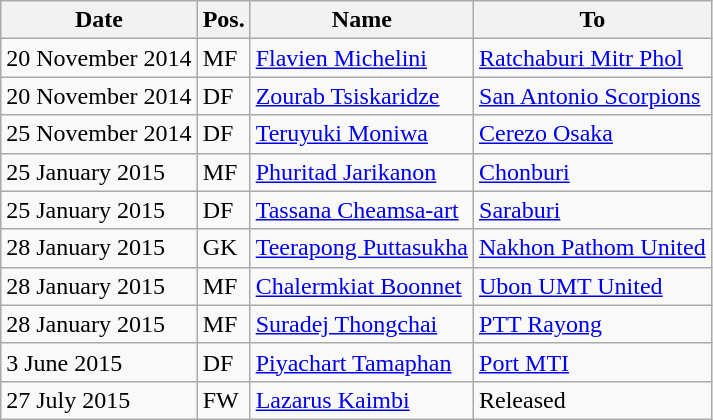<table class="wikitable">
<tr>
<th>Date</th>
<th>Pos.</th>
<th>Name</th>
<th>To</th>
</tr>
<tr>
<td>20 November 2014</td>
<td>MF</td>
<td> <a href='#'>Flavien Michelini</a></td>
<td> <a href='#'>Ratchaburi Mitr Phol</a></td>
</tr>
<tr>
<td>20 November 2014</td>
<td>DF</td>
<td> <a href='#'>Zourab Tsiskaridze</a></td>
<td> <a href='#'>San Antonio Scorpions</a></td>
</tr>
<tr>
<td>25 November 2014</td>
<td>DF</td>
<td> <a href='#'>Teruyuki Moniwa</a></td>
<td> <a href='#'>Cerezo Osaka</a></td>
</tr>
<tr>
<td>25 January 2015</td>
<td>MF</td>
<td> <a href='#'>Phuritad Jarikanon</a></td>
<td> <a href='#'>Chonburi</a></td>
</tr>
<tr>
<td>25 January 2015</td>
<td>DF</td>
<td> <a href='#'>Tassana Cheamsa-art</a></td>
<td> <a href='#'>Saraburi</a></td>
</tr>
<tr>
<td>28 January 2015</td>
<td>GK</td>
<td> <a href='#'>Teerapong Puttasukha</a></td>
<td> <a href='#'>Nakhon Pathom United</a></td>
</tr>
<tr>
<td>28 January 2015</td>
<td>MF</td>
<td> <a href='#'>Chalermkiat Boonnet</a></td>
<td> <a href='#'>Ubon UMT United</a></td>
</tr>
<tr>
<td>28 January 2015</td>
<td>MF</td>
<td> <a href='#'>Suradej Thongchai</a></td>
<td> <a href='#'>PTT Rayong</a></td>
</tr>
<tr>
<td>3 June 2015</td>
<td>DF</td>
<td> <a href='#'>Piyachart Tamaphan</a></td>
<td> <a href='#'>Port MTI</a></td>
</tr>
<tr>
<td>27 July 2015</td>
<td>FW</td>
<td> <a href='#'>Lazarus Kaimbi</a></td>
<td>Released</td>
</tr>
</table>
